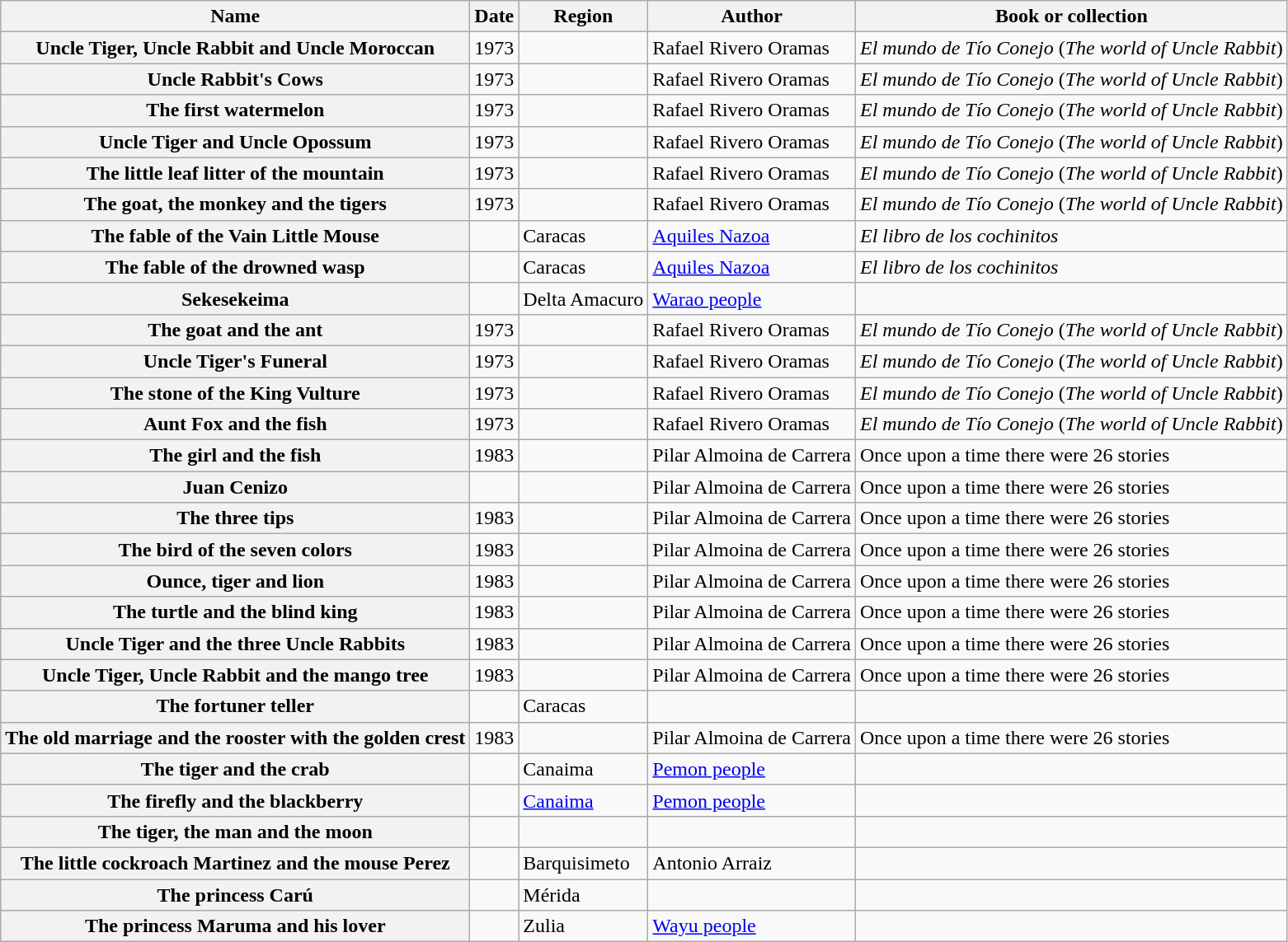<table class="wikitable sortable">
<tr>
<th>Name</th>
<th>Date</th>
<th>Region</th>
<th>Author</th>
<th>Book or collection</th>
</tr>
<tr>
<th>Uncle Tiger, Uncle Rabbit and Uncle Moroccan</th>
<td>1973</td>
<td></td>
<td>Rafael Rivero Oramas</td>
<td><em>El mundo de Tío Conejo</em> (<em>The world of Uncle Rabbit</em>)</td>
</tr>
<tr>
<th>Uncle Rabbit's Cows</th>
<td>1973</td>
<td></td>
<td>Rafael Rivero Oramas</td>
<td><em>El mundo de Tío Conejo</em> (<em>The world of Uncle Rabbit</em>)</td>
</tr>
<tr>
<th>The first watermelon</th>
<td>1973</td>
<td></td>
<td>Rafael Rivero Oramas</td>
<td><em>El mundo de Tío Conejo</em> (<em>The world of Uncle Rabbit</em>)</td>
</tr>
<tr>
<th>Uncle Tiger and Uncle Opossum</th>
<td>1973</td>
<td></td>
<td>Rafael Rivero Oramas</td>
<td><em>El mundo de Tío Conejo</em> (<em>The world of Uncle Rabbit</em>)</td>
</tr>
<tr>
<th>The little leaf litter of the mountain</th>
<td>1973</td>
<td></td>
<td>Rafael Rivero Oramas</td>
<td><em>El mundo de Tío Conejo</em> (<em>The world of Uncle Rabbit</em>)</td>
</tr>
<tr>
<th>The goat, the monkey and the tigers</th>
<td>1973</td>
<td></td>
<td>Rafael Rivero Oramas</td>
<td><em>El mundo de Tío Conejo</em> (<em>The world of Uncle Rabbit</em>)</td>
</tr>
<tr>
<th>The fable of the Vain Little Mouse</th>
<td></td>
<td>Caracas</td>
<td><a href='#'>Aquiles Nazoa</a></td>
<td><em>El libro de los cochinitos</em></td>
</tr>
<tr>
<th>The fable of the drowned wasp</th>
<td></td>
<td>Caracas</td>
<td><a href='#'>Aquiles Nazoa</a></td>
<td><em>El libro de los cochinitos</em></td>
</tr>
<tr>
<th>Sekesekeima</th>
<td></td>
<td>Delta Amacuro</td>
<td><a href='#'>Warao people</a></td>
<td></td>
</tr>
<tr>
<th>The goat and the ant</th>
<td>1973</td>
<td></td>
<td>Rafael Rivero Oramas</td>
<td><em>El mundo de Tío Conejo</em> (<em>The world of Uncle Rabbit</em>)</td>
</tr>
<tr>
<th>Uncle Tiger's Funeral</th>
<td>1973</td>
<td></td>
<td>Rafael Rivero Oramas</td>
<td><em>El mundo de Tío Conejo</em> (<em>The world of Uncle Rabbit</em>)</td>
</tr>
<tr>
<th>The stone of the King Vulture</th>
<td>1973</td>
<td></td>
<td>Rafael Rivero Oramas</td>
<td><em>El mundo de Tío Conejo</em> (<em>The world of Uncle Rabbit</em>)</td>
</tr>
<tr>
<th>Aunt Fox and the fish</th>
<td>1973</td>
<td></td>
<td>Rafael Rivero Oramas</td>
<td><em>El mundo de Tío Conejo</em> (<em>The world of Uncle Rabbit</em>)</td>
</tr>
<tr>
<th>The girl and the fish</th>
<td>1983</td>
<td></td>
<td>Pilar Almoina de Carrera</td>
<td>Once upon a time there were 26 stories</td>
</tr>
<tr>
<th>Juan Cenizo</th>
<td></td>
<td></td>
<td>Pilar Almoina de Carrera</td>
<td>Once upon a time there were 26 stories</td>
</tr>
<tr>
<th>The three tips</th>
<td>1983</td>
<td></td>
<td>Pilar Almoina de Carrera</td>
<td>Once upon a time there were 26 stories</td>
</tr>
<tr>
<th>The bird of the seven colors</th>
<td>1983</td>
<td></td>
<td>Pilar Almoina de Carrera</td>
<td>Once upon a time there were 26 stories</td>
</tr>
<tr>
<th>Ounce, tiger and lion</th>
<td>1983</td>
<td></td>
<td>Pilar Almoina de Carrera</td>
<td>Once upon a time there were 26 stories</td>
</tr>
<tr>
<th>The turtle and the blind king</th>
<td>1983</td>
<td></td>
<td>Pilar Almoina de Carrera</td>
<td>Once upon a time there were 26 stories</td>
</tr>
<tr>
<th>Uncle Tiger and the three Uncle Rabbits</th>
<td>1983</td>
<td></td>
<td>Pilar Almoina de Carrera</td>
<td>Once upon a time there were 26 stories</td>
</tr>
<tr>
<th>Uncle Tiger, Uncle Rabbit and the mango tree</th>
<td>1983</td>
<td></td>
<td>Pilar Almoina de Carrera</td>
<td>Once upon a time there were 26 stories</td>
</tr>
<tr>
<th>The fortuner teller</th>
<td></td>
<td>Caracas</td>
<td></td>
<td></td>
</tr>
<tr>
<th>The old marriage and the rooster with the golden crest</th>
<td>1983</td>
<td></td>
<td>Pilar Almoina de Carrera</td>
<td>Once upon a time there were 26 stories</td>
</tr>
<tr>
<th>The tiger and the crab</th>
<td></td>
<td>Canaima</td>
<td><a href='#'>Pemon people</a></td>
<td></td>
</tr>
<tr>
<th>The firefly and the blackberry</th>
<td></td>
<td><a href='#'>Canaima</a></td>
<td><a href='#'>Pemon people</a></td>
<td></td>
</tr>
<tr>
<th>The tiger, the man and the moon</th>
<td></td>
<td></td>
<td></td>
<td></td>
</tr>
<tr>
<th>The little cockroach Martinez and the mouse Perez</th>
<td></td>
<td>Barquisimeto</td>
<td>Antonio Arraiz</td>
<td></td>
</tr>
<tr>
<th>The princess Carú</th>
<td></td>
<td>Mérida</td>
<td></td>
<td></td>
</tr>
<tr>
<th>The princess Maruma and his lover</th>
<td></td>
<td>Zulia</td>
<td><a href='#'>Wayu people</a></td>
<td></td>
</tr>
</table>
